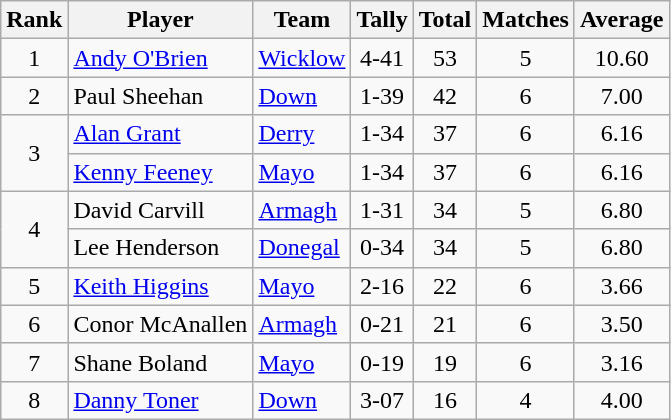<table class="wikitable">
<tr>
<th>Rank</th>
<th>Player</th>
<th>Team</th>
<th>Tally</th>
<th>Total</th>
<th>Matches</th>
<th>Average</th>
</tr>
<tr>
<td rowspan=1 align=center>1</td>
<td><a href='#'>Andy O'Brien</a></td>
<td><a href='#'>Wicklow</a></td>
<td align=center>4-41</td>
<td align=center>53</td>
<td align=center>5</td>
<td align=center>10.60</td>
</tr>
<tr>
<td rowspan=1 align=center>2</td>
<td>Paul Sheehan</td>
<td><a href='#'>Down</a></td>
<td align=center>1-39</td>
<td align=center>42</td>
<td align=center>6</td>
<td align=center>7.00</td>
</tr>
<tr>
<td rowspan=2 align=center>3</td>
<td><a href='#'>Alan Grant</a></td>
<td><a href='#'>Derry</a></td>
<td align=center>1-34</td>
<td align=center>37</td>
<td align=center>6</td>
<td align=center>6.16</td>
</tr>
<tr>
<td><a href='#'>Kenny Feeney</a></td>
<td><a href='#'>Mayo</a></td>
<td align=center>1-34</td>
<td align=center>37</td>
<td align=center>6</td>
<td align=center>6.16</td>
</tr>
<tr>
<td rowspan=2 align=center>4</td>
<td>David Carvill</td>
<td><a href='#'>Armagh</a></td>
<td align=center>1-31</td>
<td align=center>34</td>
<td align=center>5</td>
<td align=center>6.80</td>
</tr>
<tr>
<td>Lee Henderson</td>
<td><a href='#'>Donegal</a></td>
<td align=center>0-34</td>
<td align=center>34</td>
<td align=center>5</td>
<td align=center>6.80</td>
</tr>
<tr>
<td rowspan=1 align=center>5</td>
<td><a href='#'>Keith Higgins</a></td>
<td><a href='#'>Mayo</a></td>
<td align=center>2-16</td>
<td align=center>22</td>
<td align=center>6</td>
<td align=center>3.66</td>
</tr>
<tr>
<td rowspan=1 align=center>6</td>
<td>Conor McAnallen</td>
<td><a href='#'>Armagh</a></td>
<td align=center>0-21</td>
<td align=center>21</td>
<td align=center>6</td>
<td align=center>3.50</td>
</tr>
<tr>
<td rowspan=1 align=center>7</td>
<td>Shane Boland</td>
<td><a href='#'>Mayo</a></td>
<td align=center>0-19</td>
<td align=center>19</td>
<td align=center>6</td>
<td align=center>3.16</td>
</tr>
<tr>
<td rowspan=1 align=center>8</td>
<td><a href='#'>Danny Toner</a></td>
<td><a href='#'>Down</a></td>
<td align=center>3-07</td>
<td align=center>16</td>
<td align=center>4</td>
<td align=center>4.00</td>
</tr>
</table>
